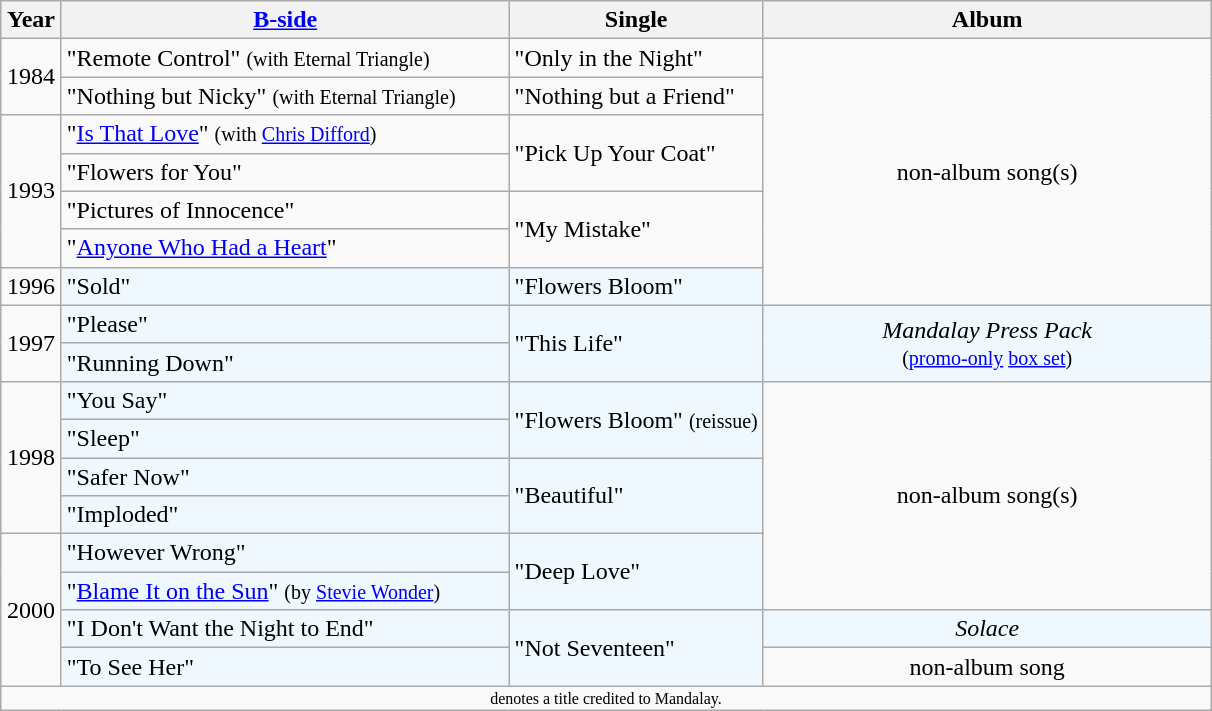<table class=wikitable style="text-align:left">
<tr>
<th width=5%>Year</th>
<th width=37%><a href='#'>B-side</a></th>
<th width=21%>Single</th>
<th width=37%>Album</th>
</tr>
<tr>
<td rowspan=2 align=center>1984</td>
<td>"Remote Control" <small>(with Eternal Triangle)</small></td>
<td>"Only in the Night"</td>
<td rowspan=7 align=center>non-album song(s)</td>
</tr>
<tr>
<td>"Nothing but Nicky" <small>(with Eternal Triangle)</small></td>
<td>"Nothing but a Friend"</td>
</tr>
<tr>
<td rowspan=4 align=center>1993</td>
<td>"<a href='#'>Is That Love</a>" <small>(with <a href='#'>Chris Difford</a>)</small></td>
<td rowspan=2>"Pick Up Your Coat"</td>
</tr>
<tr>
<td>"Flowers for You"</td>
</tr>
<tr>
<td>"Pictures of Innocence"</td>
<td rowspan=2>"My Mistake"</td>
</tr>
<tr>
<td>"<a href='#'>Anyone Who Had a Heart</a>"</td>
</tr>
<tr>
<td align=center>1996</td>
<td bgcolor=F0F8FF>"Sold"</td>
<td bgcolor=F0F8FF>"Flowers Bloom"</td>
</tr>
<tr>
<td rowspan=2 align=center>1997</td>
<td bgcolor=F0F8FF>"Please"</td>
<td bgcolor=F0F8FF rowspan=2>"This Life"</td>
<td bgcolor=F0F8FF rowspan=2 align=center><em>Mandalay Press Pack</em> <br><small>(<a href='#'>promo-only</a> <a href='#'>box set</a>)</small></td>
</tr>
<tr>
<td bgcolor=F0F8FF>"Running Down"</td>
</tr>
<tr>
<td rowspan=4 align=center>1998</td>
<td bgcolor=F0F8FF>"You Say"</td>
<td bgcolor=F0F8FF rowspan=2>"Flowers Bloom" <small>(reissue)</small></td>
<td rowspan=6 align=center>non-album song(s)</td>
</tr>
<tr>
<td bgcolor=F0F8FF>"Sleep"</td>
</tr>
<tr>
<td bgcolor=F0F8FF>"Safer Now"</td>
<td bgcolor=F0F8FF rowspan=2>"Beautiful"</td>
</tr>
<tr>
<td bgcolor=F0F8FF>"Imploded"</td>
</tr>
<tr>
<td rowspan=4 align=center>2000</td>
<td bgcolor=F0F8FF>"However Wrong"</td>
<td bgcolor=F0F8FF rowspan=2>"Deep Love"</td>
</tr>
<tr>
<td bgcolor=F0F8FF>"<a href='#'>Blame It on the Sun</a>" <small>(by <a href='#'>Stevie Wonder</a>)</small></td>
</tr>
<tr>
<td bgcolor=F0F8FF>"I Don't Want the Night to End"</td>
<td bgcolor=F0F8FF rowspan=2>"Not Seventeen"</td>
<td bgcolor=F0F8FF align=center><em>Solace</em></td>
</tr>
<tr>
<td bgcolor=F0F8FF>"To See Her"</td>
<td align=center>non-album song</td>
</tr>
<tr>
<td width=100% colspan=4 style="font-size:8pt; text-align:center"> denotes a title credited to Mandalay.</td>
</tr>
</table>
